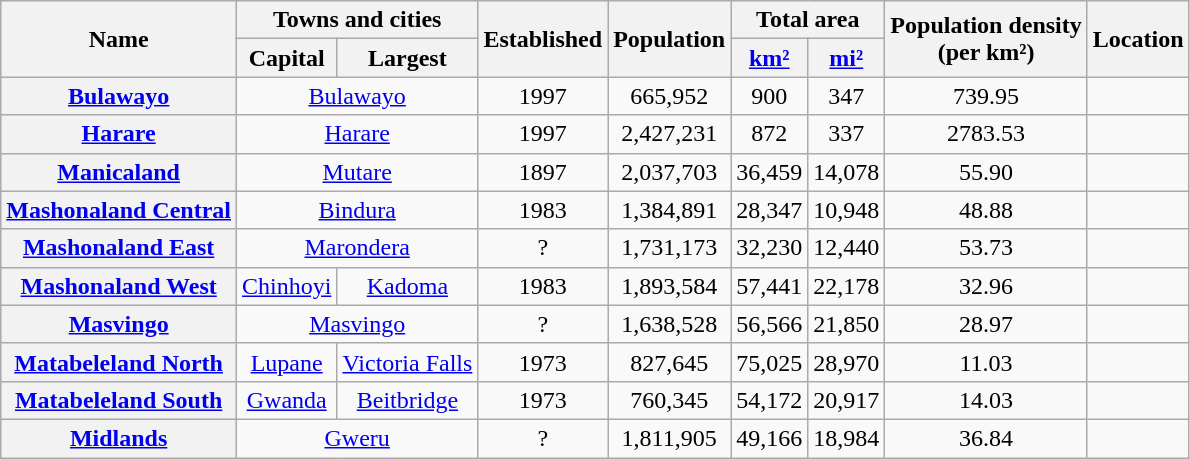<table class="wikitable sortable" style="text-align:center">
<tr>
<th rowspan="2" scope="col">Name</th>
<th colspan="2" scope="col">Towns and cities</th>
<th rowspan="2" scope="col">Established</th>
<th rowspan="2" scope="col">Population </th>
<th colspan="2" scope="col">Total area</th>
<th rowspan="2" scope="col">Population density<br> (per km²)</th>
<th rowspan="2" scope="col">Location</th>
</tr>
<tr>
<th scope="col">Capital</th>
<th scope="col">Largest</th>
<th scope="col"><a href='#'>km²</a></th>
<th scope="col"><a href='#'>mi²</a></th>
</tr>
<tr>
<th scope="row"><a href='#'>Bulawayo</a></th>
<td colspan="2"><a href='#'>Bulawayo</a></td>
<td>1997</td>
<td>665,952</td>
<td>900</td>
<td>347</td>
<td>739.95</td>
<td></td>
</tr>
<tr>
<th scope="row"><a href='#'>Harare</a></th>
<td colspan="2"><a href='#'>Harare</a></td>
<td>1997</td>
<td>2,427,231</td>
<td>872</td>
<td>337</td>
<td>2783.53</td>
<td></td>
</tr>
<tr>
<th scope="row"><a href='#'>Manicaland</a></th>
<td colspan="2"><a href='#'>Mutare</a></td>
<td>1897</td>
<td>2,037,703</td>
<td>36,459</td>
<td>14,078</td>
<td>55.90</td>
<td></td>
</tr>
<tr>
<th scope="row"><a href='#'>Mashonaland Central</a></th>
<td colspan="2"><a href='#'>Bindura</a></td>
<td>1983</td>
<td>1,384,891</td>
<td>28,347</td>
<td>10,948</td>
<td>48.88</td>
<td></td>
</tr>
<tr>
<th scope="row"><a href='#'>Mashonaland East</a></th>
<td colspan="2"><a href='#'>Marondera</a></td>
<td>?</td>
<td>1,731,173</td>
<td>32,230</td>
<td>12,440</td>
<td>53.73</td>
<td></td>
</tr>
<tr>
<th scope="row"><a href='#'>Mashonaland West</a></th>
<td><a href='#'>Chinhoyi</a></td>
<td><a href='#'>Kadoma</a></td>
<td>1983</td>
<td>1,893,584</td>
<td>57,441</td>
<td>22,178</td>
<td>32.96</td>
<td></td>
</tr>
<tr>
<th scope="row"><a href='#'>Masvingo</a></th>
<td colspan="2"><a href='#'>Masvingo</a></td>
<td>?</td>
<td>1,638,528</td>
<td>56,566</td>
<td>21,850</td>
<td>28.97</td>
<td></td>
</tr>
<tr>
<th scope="row"><a href='#'>Matabeleland North</a></th>
<td><a href='#'>Lupane</a></td>
<td><a href='#'>Victoria Falls</a></td>
<td>1973</td>
<td>827,645</td>
<td>75,025</td>
<td>28,970</td>
<td>11.03</td>
<td></td>
</tr>
<tr>
<th scope="row"><a href='#'>Matabeleland South</a></th>
<td><a href='#'>Gwanda</a></td>
<td><a href='#'>Beitbridge</a></td>
<td>1973</td>
<td>760,345</td>
<td>54,172</td>
<td>20,917</td>
<td>14.03</td>
<td></td>
</tr>
<tr>
<th scope="row"><a href='#'>Midlands</a></th>
<td colspan="2"><a href='#'>Gweru</a></td>
<td>?</td>
<td>1,811,905</td>
<td>49,166</td>
<td>18,984</td>
<td>36.84</td>
<td></td>
</tr>
</table>
